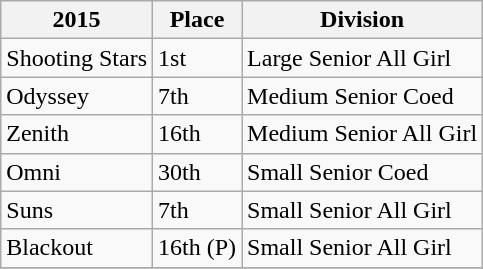<table class="wikitable">
<tr>
<th>2015</th>
<th>Place</th>
<th>Division</th>
</tr>
<tr>
<td>Shooting Stars</td>
<td>1st</td>
<td>Large Senior All Girl</td>
</tr>
<tr>
<td>Odyssey</td>
<td>7th</td>
<td>Medium Senior Coed</td>
</tr>
<tr>
<td>Zenith</td>
<td>16th</td>
<td>Medium Senior All Girl</td>
</tr>
<tr>
<td>Omni</td>
<td>30th</td>
<td>Small Senior Coed</td>
</tr>
<tr>
<td>Suns</td>
<td>7th</td>
<td>Small Senior All Girl</td>
</tr>
<tr>
<td>Blackout</td>
<td>16th (P)</td>
<td>Small Senior All Girl</td>
</tr>
<tr>
</tr>
</table>
